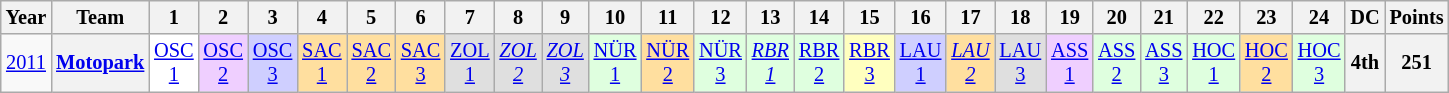<table class="wikitable" style="text-align:center; font-size:85%">
<tr>
<th>Year</th>
<th>Team</th>
<th>1</th>
<th>2</th>
<th>3</th>
<th>4</th>
<th>5</th>
<th>6</th>
<th>7</th>
<th>8</th>
<th>9</th>
<th>10</th>
<th>11</th>
<th>12</th>
<th>13</th>
<th>14</th>
<th>15</th>
<th>16</th>
<th>17</th>
<th>18</th>
<th>19</th>
<th>20</th>
<th>21</th>
<th>22</th>
<th>23</th>
<th>24</th>
<th>DC</th>
<th>Points</th>
</tr>
<tr>
<td><a href='#'>2011</a></td>
<th nowrap><a href='#'>Motopark</a></th>
<td style="background:#FFFFFF;"><a href='#'>OSC<br>1</a><br></td>
<td style="background:#EFCFFF;"><a href='#'>OSC<br>2</a><br></td>
<td style="background:#CFCFFF;"><a href='#'>OSC<br>3</a><br></td>
<td style="background:#FFDF9F;"><a href='#'>SAC<br>1</a><br></td>
<td style="background:#FFDF9F;"><a href='#'>SAC<br>2</a><br></td>
<td style="background:#FFDF9F;"><a href='#'>SAC<br>3</a><br></td>
<td style="background:#DFDFDF;"><a href='#'>ZOL<br>1</a><br></td>
<td style="background:#DFDFDF;"><em><a href='#'>ZOL<br>2</a></em><br></td>
<td style="background:#DFDFDF;"><em><a href='#'>ZOL<br>3</a></em><br></td>
<td style="background:#DFFFDF;"><a href='#'>NÜR<br>1</a><br></td>
<td style="background:#FFDF9F;"><a href='#'>NÜR<br>2</a><br></td>
<td style="background:#DFFFDF;"><a href='#'>NÜR<br>3</a><br></td>
<td style="background:#DFFFDF;"><em><a href='#'>RBR<br>1</a></em><br></td>
<td style="background:#DFFFDF;"><a href='#'>RBR<br>2</a><br></td>
<td style="background:#FFFFBF;"><a href='#'>RBR<br>3</a><br></td>
<td style="background:#CFCFFF;"><a href='#'>LAU<br>1</a><br></td>
<td style="background:#FFDF9F;"><em><a href='#'>LAU<br>2</a></em><br></td>
<td style="background:#DFDFDF;"><a href='#'>LAU<br>3</a><br></td>
<td style="background:#EFCFFF;"><a href='#'>ASS<br>1</a><br></td>
<td style="background:#DFFFDF;"><a href='#'>ASS<br>2</a><br></td>
<td style="background:#DFFFDF;"><a href='#'>ASS<br>3</a><br></td>
<td style="background:#DFFFDF;"><a href='#'>HOC<br>1</a><br></td>
<td style="background:#FFDF9F;"><a href='#'>HOC<br>2</a><br></td>
<td style="background:#DFFFDF;"><a href='#'>HOC<br>3</a><br></td>
<th>4th</th>
<th>251</th>
</tr>
</table>
